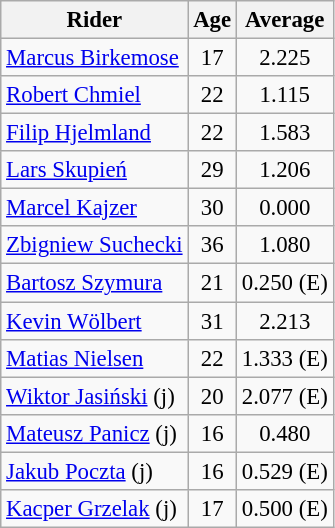<table class="wikitable" style="font-size: 95%">
<tr>
<th>Rider</th>
<th>Age</th>
<th>Average</th>
</tr>
<tr align="center">
<td align="left"> <a href='#'>Marcus Birkemose</a></td>
<td>17</td>
<td>2.225</td>
</tr>
<tr align="center">
<td align="left"> <a href='#'>Robert Chmiel</a></td>
<td>22</td>
<td>1.115</td>
</tr>
<tr align="center">
<td align="left"> <a href='#'>Filip Hjelmland</a></td>
<td>22</td>
<td>1.583</td>
</tr>
<tr align="center">
<td align="left"> <a href='#'>Lars Skupień</a></td>
<td>29</td>
<td>1.206</td>
</tr>
<tr align="center">
<td align="left"> <a href='#'>Marcel Kajzer</a></td>
<td>30</td>
<td>0.000</td>
</tr>
<tr align="center">
<td align="left"> <a href='#'>Zbigniew Suchecki</a></td>
<td>36</td>
<td>1.080</td>
</tr>
<tr align="center">
<td align="left"> <a href='#'>Bartosz Szymura</a></td>
<td>21</td>
<td>0.250 (E)</td>
</tr>
<tr align="center">
<td align="left"> <a href='#'>Kevin Wölbert</a></td>
<td>31</td>
<td>2.213</td>
</tr>
<tr align="center">
<td align="left"> <a href='#'>Matias Nielsen</a></td>
<td>22</td>
<td>1.333 (E)</td>
</tr>
<tr align="center">
<td align="left"> <a href='#'>Wiktor Jasiński</a> (j)</td>
<td>20</td>
<td>2.077 (E)</td>
</tr>
<tr align="center">
<td align="left"> <a href='#'>Mateusz Panicz</a> (j)</td>
<td>16</td>
<td>0.480</td>
</tr>
<tr align="center">
<td align="left"> <a href='#'>Jakub Poczta</a> (j)</td>
<td>16</td>
<td>0.529 (E)</td>
</tr>
<tr align="center">
<td align="left"> <a href='#'>Kacper Grzelak</a> (j)</td>
<td>17</td>
<td>0.500 (E)</td>
</tr>
</table>
